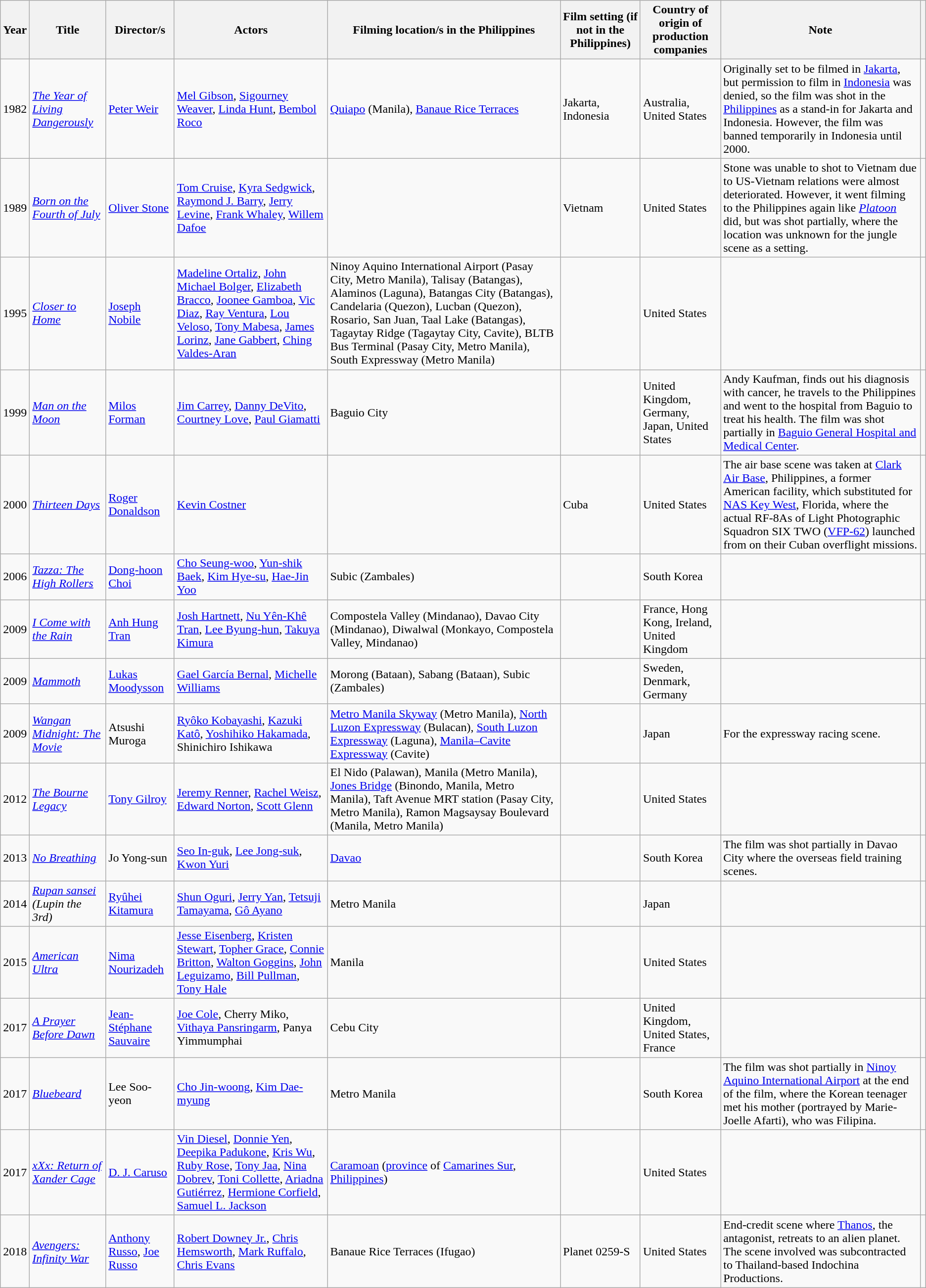<table class="wikitable sortable">
<tr>
<th>Year</th>
<th>Title</th>
<th class="unsortable">Director/s</th>
<th class="unsortable">Actors</th>
<th class="unsortable">Filming location/s in the Philippines</th>
<th class="unsortable">Film setting (if not in the Philippines)</th>
<th class="unsortable">Country of origin of production companies</th>
<th>Note</th>
<th class="unsortable"></th>
</tr>
<tr>
<td>1982</td>
<td><em><a href='#'>The Year of Living Dangerously</a></em></td>
<td><a href='#'>Peter Weir</a></td>
<td><a href='#'>Mel Gibson</a>, <a href='#'>Sigourney Weaver</a>, <a href='#'>Linda Hunt</a>, <a href='#'>Bembol Roco</a></td>
<td><a href='#'>Quiapo</a> (Manila), <a href='#'>Banaue Rice Terraces</a></td>
<td>Jakarta, Indonesia</td>
<td>Australia, United States</td>
<td>Originally set to be filmed in <a href='#'>Jakarta</a>, but permission to film in <a href='#'>Indonesia</a> was denied, so the film was shot in the <a href='#'>Philippines</a> as a stand-in for Jakarta and Indonesia. However, the film was banned temporarily in Indonesia until 2000.</td>
<td></td>
</tr>
<tr>
<td>1989</td>
<td><em><a href='#'>Born on the Fourth of July</a></em></td>
<td><a href='#'>Oliver Stone</a></td>
<td><a href='#'>Tom Cruise</a>, <a href='#'>Kyra Sedgwick</a>, <a href='#'>Raymond J. Barry</a>, <a href='#'>Jerry Levine</a>, <a href='#'>Frank Whaley</a>, <a href='#'>Willem Dafoe</a></td>
<td></td>
<td>Vietnam</td>
<td>United States</td>
<td>Stone was unable to shot to Vietnam due to US-Vietnam relations were almost deteriorated. However, it went filming to the Philippines again like <em><a href='#'>Platoon</a></em> did, but was shot partially, where the location was unknown for the jungle scene as a setting.</td>
<td></td>
</tr>
<tr>
<td>1995</td>
<td><em><a href='#'>Closer to Home</a></em></td>
<td><a href='#'>Joseph Nobile</a></td>
<td><a href='#'>Madeline Ortaliz</a>, <a href='#'>John Michael Bolger</a>, <a href='#'>Elizabeth Bracco</a>, <a href='#'>Joonee Gamboa</a>, <a href='#'>Vic Diaz</a>, <a href='#'>Ray Ventura</a>, <a href='#'>Lou Veloso</a>, <a href='#'>Tony Mabesa</a>, <a href='#'>James Lorinz</a>, <a href='#'>Jane Gabbert</a>, <a href='#'>Ching Valdes-Aran</a></td>
<td>Ninoy Aquino International Airport (Pasay City, Metro Manila), Talisay (Batangas), Alaminos (Laguna), Batangas City (Batangas), Candelaria (Quezon), Lucban (Quezon), Rosario, San Juan, Taal Lake (Batangas), Tagaytay Ridge (Tagaytay City, Cavite), BLTB Bus Terminal (Pasay City, Metro Manila), South Expressway (Metro Manila)</td>
<td></td>
<td>United States</td>
<td><br></td>
</tr>
<tr>
<td>1999</td>
<td><em><a href='#'>Man on the Moon</a></em></td>
<td><a href='#'>Milos Forman</a></td>
<td><a href='#'>Jim Carrey</a>, <a href='#'>Danny DeVito</a>, <a href='#'>Courtney Love</a>, <a href='#'>Paul Giamatti</a></td>
<td>Baguio City</td>
<td></td>
<td>United Kingdom, Germany, Japan, United States</td>
<td>Andy Kaufman, finds out his diagnosis with cancer, he travels to the Philippines and went to the hospital from Baguio to treat his health. The film was shot partially in <a href='#'>Baguio General Hospital and Medical Center</a>.</td>
<td></td>
</tr>
<tr>
<td>2000</td>
<td><em><a href='#'>Thirteen Days</a></em></td>
<td><a href='#'>Roger Donaldson</a></td>
<td><a href='#'>Kevin Costner</a></td>
<td></td>
<td>Cuba</td>
<td>United States</td>
<td>The air base scene was taken at <a href='#'>Clark Air Base</a>, Philippines, a former American facility, which substituted for <a href='#'>NAS Key West</a>, Florida, where the actual RF-8As of Light Photographic Squadron SIX TWO (<a href='#'>VFP-62</a>) launched from on their Cuban overflight missions.</td>
<td></td>
</tr>
<tr>
<td>2006</td>
<td><em><a href='#'>Tazza: The High Rollers</a></em></td>
<td><a href='#'>Dong-hoon Choi</a></td>
<td><a href='#'>Cho Seung-woo</a>, <a href='#'>Yun-shik Baek</a>, <a href='#'>Kim Hye-su</a>, <a href='#'>Hae-Jin Yoo</a></td>
<td>Subic (Zambales)</td>
<td></td>
<td>South Korea</td>
<td></td>
<td></td>
</tr>
<tr>
<td>2009</td>
<td><em><a href='#'>I Come with the Rain</a></em></td>
<td><a href='#'>Anh Hung Tran</a></td>
<td><a href='#'>Josh Hartnett</a>, <a href='#'>Nu Yên-Khê Tran</a>, <a href='#'>Lee Byung-hun</a>, <a href='#'>Takuya Kimura</a></td>
<td>Compostela Valley (Mindanao), Davao City (Mindanao), Diwalwal (Monkayo, Compostela Valley, Mindanao)</td>
<td></td>
<td>France, Hong Kong, Ireland, United Kingdom</td>
<td></td>
<td></td>
</tr>
<tr>
<td>2009</td>
<td><em><a href='#'>Mammoth</a></em></td>
<td><a href='#'>Lukas Moodysson</a></td>
<td><a href='#'>Gael García Bernal</a>, <a href='#'>Michelle Williams</a></td>
<td>Morong (Bataan), Sabang (Bataan), Subic (Zambales)</td>
<td></td>
<td>Sweden, Denmark, Germany</td>
<td></td>
<td></td>
</tr>
<tr>
<td>2009</td>
<td><em><a href='#'>Wangan Midnight: The Movie</a></em></td>
<td>Atsushi Muroga</td>
<td><a href='#'>Ryôko Kobayashi</a>, <a href='#'>Kazuki Katô</a>, <a href='#'>Yoshihiko Hakamada</a>, Shinichiro Ishikawa</td>
<td><a href='#'>Metro Manila Skyway</a> (Metro Manila), <a href='#'>North Luzon Expressway</a> (Bulacan), <a href='#'>South Luzon Expressway</a> (Laguna), <a href='#'>Manila–Cavite Expressway</a> (Cavite)</td>
<td></td>
<td>Japan</td>
<td>For the expressway racing scene.</td>
<td></td>
</tr>
<tr>
<td>2012</td>
<td><em><a href='#'>The Bourne Legacy</a></em></td>
<td><a href='#'>Tony Gilroy</a></td>
<td><a href='#'>Jeremy Renner</a>, <a href='#'>Rachel Weisz</a>, <a href='#'>Edward Norton</a>, <a href='#'>Scott Glenn</a></td>
<td>El Nido (Palawan), Manila (Metro Manila), <a href='#'>Jones Bridge</a> (Binondo, Manila, Metro Manila), Taft Avenue MRT station (Pasay City, Metro Manila), Ramon Magsaysay Boulevard (Manila, Metro Manila)</td>
<td></td>
<td>United States</td>
<td></td>
<td></td>
</tr>
<tr>
<td>2013</td>
<td><em><a href='#'>No Breathing</a></em></td>
<td>Jo Yong-sun</td>
<td><a href='#'>Seo In-guk</a>, <a href='#'>Lee Jong-suk</a>, <a href='#'>Kwon Yuri</a></td>
<td><a href='#'>Davao</a></td>
<td></td>
<td>South Korea</td>
<td>The film was shot partially in Davao City where the overseas field training scenes.</td>
<td></td>
</tr>
<tr>
<td>2014</td>
<td><em><a href='#'>Rupan sansei</a> (Lupin the 3rd)</em></td>
<td><a href='#'>Ryûhei Kitamura</a></td>
<td><a href='#'>Shun Oguri</a>, <a href='#'>Jerry Yan</a>, <a href='#'>Tetsuji Tamayama</a>, <a href='#'>Gô Ayano</a></td>
<td>Metro Manila</td>
<td></td>
<td>Japan</td>
<td></td>
<td></td>
</tr>
<tr>
<td>2015</td>
<td><em><a href='#'>American Ultra</a></em></td>
<td><a href='#'>Nima Nourizadeh</a></td>
<td><a href='#'>Jesse Eisenberg</a>, <a href='#'>Kristen Stewart</a>, <a href='#'>Topher Grace</a>, <a href='#'>Connie Britton</a>, <a href='#'>Walton Goggins</a>, <a href='#'>John Leguizamo</a>, <a href='#'>Bill Pullman</a>, <a href='#'>Tony Hale</a></td>
<td>Manila</td>
<td></td>
<td>United States</td>
<td></td>
<td></td>
</tr>
<tr>
<td>2017</td>
<td><a href='#'><em>A Prayer Before Dawn</em></a></td>
<td><a href='#'>Jean-Stéphane Sauvaire</a></td>
<td><a href='#'>Joe Cole</a>, Cherry Miko, <a href='#'>Vithaya Pansringarm</a>, Panya Yimmumphai</td>
<td>Cebu City</td>
<td></td>
<td>United Kingdom, United States, France</td>
<td></td>
<td></td>
</tr>
<tr>
<td>2017</td>
<td><em><a href='#'>Bluebeard</a></em></td>
<td>Lee Soo-yeon</td>
<td><a href='#'>Cho Jin-woong</a>, <a href='#'>Kim Dae-myung</a></td>
<td>Metro Manila</td>
<td></td>
<td>South Korea</td>
<td>The film was shot partially in <a href='#'>Ninoy Aquino International Airport</a> at the end of the film, where the Korean teenager met his mother (portrayed by Marie-Joelle Afarti), who was Filipina.</td>
<td></td>
</tr>
<tr>
<td>2017</td>
<td><em><a href='#'>xXx: Return of Xander Cage</a></em></td>
<td><a href='#'>D. J. Caruso</a></td>
<td><a href='#'>Vin Diesel</a>, <a href='#'>Donnie Yen</a>, <a href='#'>Deepika Padukone</a>, <a href='#'>Kris Wu</a>, <a href='#'>Ruby Rose</a>, <a href='#'>Tony Jaa</a>, <a href='#'>Nina Dobrev</a>, <a href='#'>Toni Collette</a>, <a href='#'>Ariadna Gutiérrez</a>, <a href='#'>Hermione Corfield</a>, <a href='#'>Samuel L. Jackson</a></td>
<td><a href='#'>Caramoan</a> (<a href='#'>province</a> of <a href='#'>Camarines Sur</a>, <a href='#'>Philippines</a>)</td>
<td></td>
<td>United States</td>
<td></td>
<td></td>
</tr>
<tr>
<td>2018</td>
<td><em><a href='#'>Avengers: Infinity War</a></em></td>
<td><a href='#'>Anthony Russo</a>, <a href='#'>Joe Russo</a></td>
<td><a href='#'>Robert Downey Jr.</a>, <a href='#'>Chris Hemsworth</a>, <a href='#'>Mark Ruffalo</a>, <a href='#'>Chris Evans</a></td>
<td>Banaue Rice Terraces (Ifugao)</td>
<td>Planet 0259-S</td>
<td>United States</td>
<td>End-credit scene where <a href='#'>Thanos</a>, the antagonist, retreats to an alien planet. The scene involved was subcontracted to Thailand-based Indochina Productions.</td>
<td></td>
</tr>
</table>
